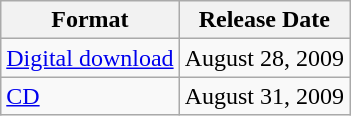<table class="wikitable">
<tr>
<th>Format</th>
<th>Release Date</th>
</tr>
<tr>
<td><a href='#'>Digital download</a></td>
<td>August 28, 2009</td>
</tr>
<tr>
<td><a href='#'>CD</a></td>
<td>August 31, 2009</td>
</tr>
</table>
